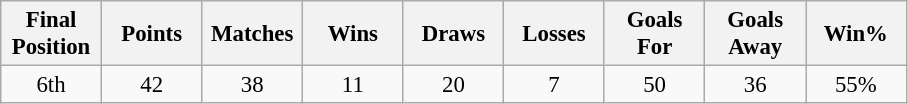<table class="wikitable" style="font-size: 95%; text-align: center;">
<tr>
<th width=60>Final Position</th>
<th width=60>Points</th>
<th width=60>Matches</th>
<th width=60>Wins</th>
<th width=60>Draws</th>
<th width=60>Losses</th>
<th width=60>Goals For</th>
<th width=60>Goals Away</th>
<th width=60>Win%</th>
</tr>
<tr>
<td>6th</td>
<td>42</td>
<td>38</td>
<td>11</td>
<td>20</td>
<td>7</td>
<td>50</td>
<td>36</td>
<td>55%</td>
</tr>
</table>
